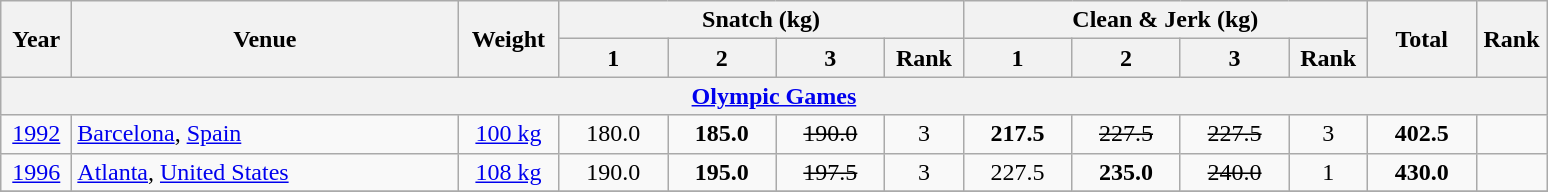<table class = "wikitable" style="text-align:center;">
<tr>
<th rowspan=2 width=40>Year</th>
<th rowspan=2 width=250>Venue</th>
<th rowspan=2 width=60>Weight</th>
<th colspan=4>Snatch (kg)</th>
<th colspan=4>Clean & Jerk (kg)</th>
<th rowspan=2 width=65>Total</th>
<th rowspan=2 width=40>Rank</th>
</tr>
<tr>
<th width=65>1</th>
<th width=65>2</th>
<th width=65>3</th>
<th width=45>Rank</th>
<th width=65>1</th>
<th width=65>2</th>
<th width=65>3</th>
<th width=45>Rank</th>
</tr>
<tr>
<th colspan=13><a href='#'>Olympic Games</a></th>
</tr>
<tr>
<td><a href='#'>1992</a></td>
<td align=left> <a href='#'>Barcelona</a>, <a href='#'>Spain</a></td>
<td><a href='#'>100 kg</a></td>
<td>180.0</td>
<td><strong>185.0</strong></td>
<td><s>190.0</s></td>
<td>3</td>
<td><strong>217.5</strong></td>
<td><s>227.5</s></td>
<td><s>227.5</s></td>
<td>3</td>
<td><strong>402.5</strong></td>
<td></td>
</tr>
<tr>
<td><a href='#'>1996</a></td>
<td align=left> <a href='#'>Atlanta</a>, <a href='#'>United States</a></td>
<td><a href='#'>108 kg</a></td>
<td>190.0</td>
<td><strong>195.0</strong></td>
<td><s>197.5</s></td>
<td>3</td>
<td>227.5</td>
<td><strong>235.0</strong></td>
<td><s>240.0</s></td>
<td>1</td>
<td><strong>430.0</strong></td>
<td></td>
</tr>
<tr>
</tr>
</table>
